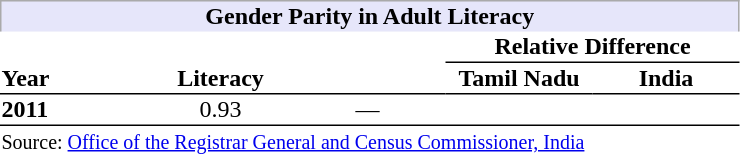<table style="text-align: center; border-spacing: 0;">
<tr>
<th colspan="5" style="background: lavender; border-top:1px #aaa solid; border-right:1px #aaa solid; border-bottom:none; border-left:1px #aaa solid">Gender Parity in Adult Literacy</th>
</tr>
<tr>
<th rowspan="2" style="width:6em; text-align:left; vertical-align:bottom; border-bottom:1px solid black;">Year</th>
<td></td>
<td></td>
<th colspan="2" scope="col" style="width:12em; border-bottom:1px solid black;">Relative Difference</th>
</tr>
<tr>
<th style="width:6em; border-bottom:1px solid black;">Literacy</th>
<th style="width:6em; padding-right:0.25em; border-bottom:1px solid black;"></th>
<th scope="col" style="width:6em; border-bottom:1px solid black;">Tamil Nadu</th>
<th scope="col" style="width:6em; border-bottom:1px solid black;">India</th>
</tr>
<tr>
<th style="text-align:left;">2011</th>
<td>0.93</td>
<td style="padding-right:0.25em;">—</td>
<td></td>
<td></td>
</tr>
<tr>
<td colspan="5" style="text-align: left; border-top:1px solid black;"><small>Source: <a href='#'>Office of the Registrar General and Census Commissioner, India</a></small></td>
</tr>
</table>
